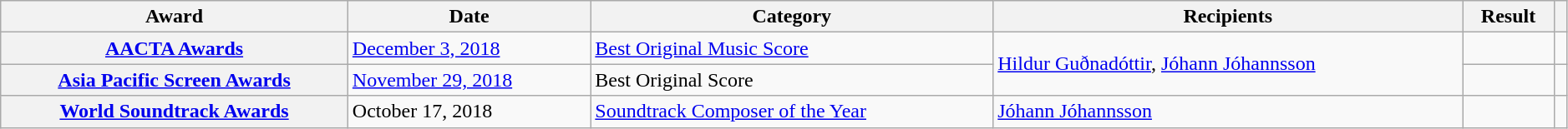<table class="wikitable plainrowheaders" style="width:99%;">
<tr>
<th scope="col">Award</th>
<th scope="col">Date</th>
<th scope="col">Category</th>
<th scope="col">Recipients</th>
<th scope="col">Result</th>
<th scope="col"></th>
</tr>
<tr>
<th scope="row"><a href='#'>AACTA Awards</a></th>
<td><a href='#'>December 3, 2018</a></td>
<td><a href='#'>Best Original Music Score</a></td>
<td rowspan="2"><a href='#'>Hildur Guðnadóttir</a>, <a href='#'>Jóhann Jóhannsson</a></td>
<td></td>
<td style="text-align:center;"><br></td>
</tr>
<tr>
<th scope="row"><a href='#'>Asia Pacific Screen Awards</a></th>
<td><a href='#'>November 29, 2018</a></td>
<td>Best Original Score</td>
<td></td>
<td style="text-align:center;"><br></td>
</tr>
<tr>
<th scope="row"><a href='#'>World Soundtrack Awards</a></th>
<td>October 17, 2018</td>
<td><a href='#'>Soundtrack Composer of the Year</a></td>
<td><a href='#'>Jóhann Jóhannsson</a></td>
<td></td>
<td style="text-align:center;"><br></td>
</tr>
</table>
